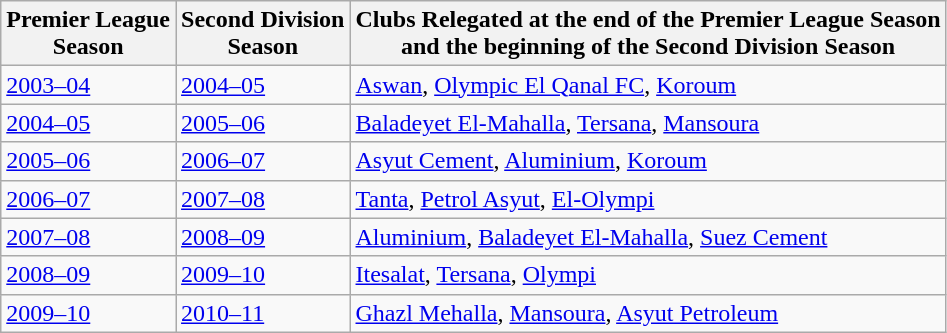<table class="wikitable" style="text–align:left;">
<tr>
<th>Premier League <br> Season</th>
<th>Second Division <br> Season</th>
<th>Clubs Relegated at the end of the Premier League Season <br> and the beginning of the Second Division Season</th>
</tr>
<tr>
<td><a href='#'>2003–04</a></td>
<td><a href='#'>2004–05</a></td>
<td><a href='#'>Aswan</a>, <a href='#'>Olympic El Qanal FC</a>, <a href='#'>Koroum</a></td>
</tr>
<tr>
<td><a href='#'>2004–05</a></td>
<td><a href='#'>2005–06</a></td>
<td><a href='#'>Baladeyet El-Mahalla</a>, <a href='#'>Tersana</a>, <a href='#'>Mansoura</a></td>
</tr>
<tr>
<td><a href='#'>2005–06</a></td>
<td><a href='#'>2006–07</a></td>
<td><a href='#'>Asyut Cement</a>, <a href='#'>Aluminium</a>, <a href='#'>Koroum</a></td>
</tr>
<tr>
<td><a href='#'>2006–07</a></td>
<td><a href='#'>2007–08</a></td>
<td><a href='#'>Tanta</a>, <a href='#'>Petrol Asyut</a>, <a href='#'>El-Olympi</a></td>
</tr>
<tr>
<td><a href='#'>2007–08</a></td>
<td><a href='#'>2008–09</a></td>
<td><a href='#'>Aluminium</a>, <a href='#'>Baladeyet El-Mahalla</a>, <a href='#'>Suez Cement</a></td>
</tr>
<tr>
<td><a href='#'>2008–09</a></td>
<td><a href='#'>2009–10</a></td>
<td><a href='#'>Itesalat</a>, <a href='#'>Tersana</a>, <a href='#'>Olympi</a></td>
</tr>
<tr>
<td><a href='#'>2009–10</a></td>
<td><a href='#'>2010–11</a></td>
<td><a href='#'>Ghazl Mehalla</a>, <a href='#'>Mansoura</a>, <a href='#'>Asyut Petroleum</a></td>
</tr>
</table>
